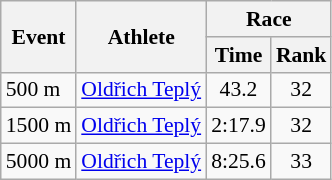<table class="wikitable" border="1" style="font-size:90%">
<tr>
<th rowspan=2>Event</th>
<th rowspan=2>Athlete</th>
<th colspan=2>Race</th>
</tr>
<tr>
<th>Time</th>
<th>Rank</th>
</tr>
<tr>
<td>500 m</td>
<td><a href='#'>Oldřich Teplý</a></td>
<td align=center>43.2</td>
<td align=center>32</td>
</tr>
<tr>
<td>1500 m</td>
<td><a href='#'>Oldřich Teplý</a></td>
<td align=center>2:17.9</td>
<td align=center>32</td>
</tr>
<tr>
<td>5000 m</td>
<td><a href='#'>Oldřich Teplý</a></td>
<td align=center>8:25.6</td>
<td align=center>33</td>
</tr>
</table>
